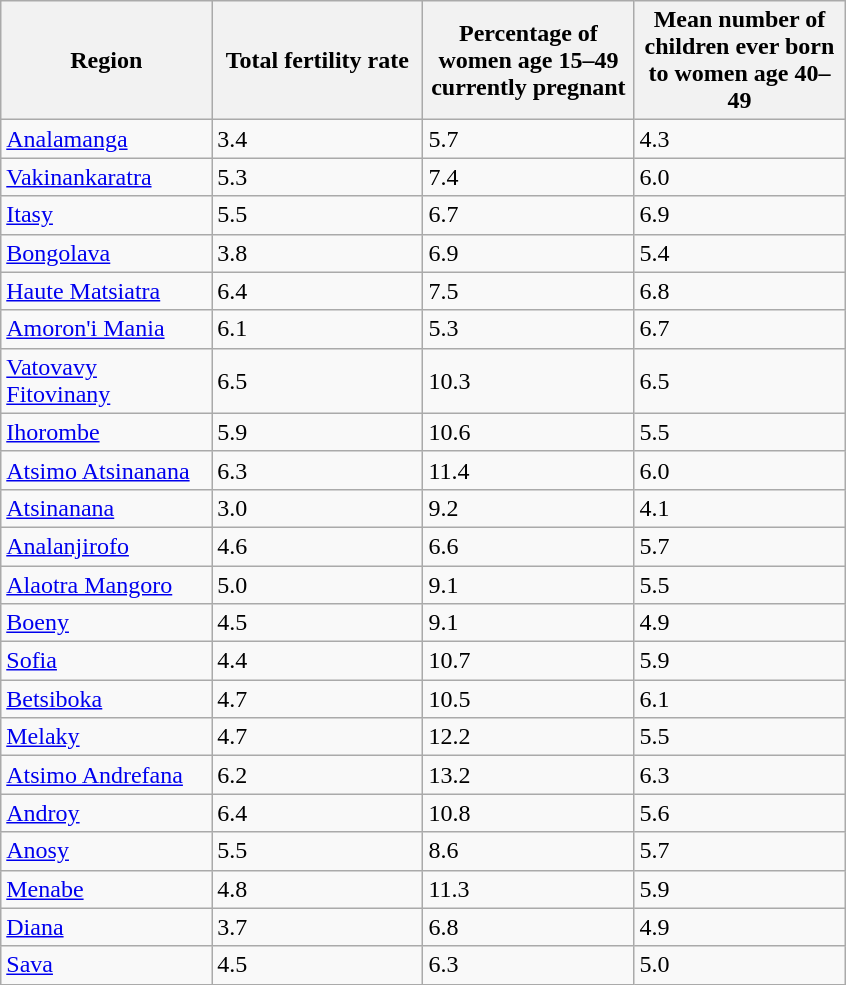<table class="wikitable sortable">
<tr>
<th style="width:100pt;">Region</th>
<th style="width:100pt;">Total fertility rate</th>
<th style="width:100pt;">Percentage of women age 15–49 currently pregnant</th>
<th style="width:100pt;">Mean number of children ever born to women age 40–49</th>
</tr>
<tr>
<td><a href='#'>Analamanga</a></td>
<td>3.4</td>
<td>5.7</td>
<td>4.3</td>
</tr>
<tr>
<td><a href='#'>Vakinankaratra</a></td>
<td>5.3</td>
<td>7.4</td>
<td>6.0</td>
</tr>
<tr>
<td><a href='#'>Itasy</a></td>
<td>5.5</td>
<td>6.7</td>
<td>6.9</td>
</tr>
<tr>
<td><a href='#'>Bongolava</a></td>
<td>3.8</td>
<td>6.9</td>
<td>5.4</td>
</tr>
<tr>
<td><a href='#'>Haute Matsiatra</a></td>
<td>6.4</td>
<td>7.5</td>
<td>6.8</td>
</tr>
<tr>
<td><a href='#'>Amoron'i Mania</a></td>
<td>6.1</td>
<td>5.3</td>
<td>6.7</td>
</tr>
<tr>
<td><a href='#'>Vatovavy Fitovinany</a></td>
<td>6.5</td>
<td>10.3</td>
<td>6.5</td>
</tr>
<tr>
<td><a href='#'>Ihorombe</a></td>
<td>5.9</td>
<td>10.6</td>
<td>5.5</td>
</tr>
<tr>
<td><a href='#'>Atsimo Atsinanana</a></td>
<td>6.3</td>
<td>11.4</td>
<td>6.0</td>
</tr>
<tr>
<td><a href='#'>Atsinanana</a></td>
<td>3.0</td>
<td>9.2</td>
<td>4.1</td>
</tr>
<tr>
<td><a href='#'>Analanjirofo</a></td>
<td>4.6</td>
<td>6.6</td>
<td>5.7</td>
</tr>
<tr>
<td><a href='#'>Alaotra Mangoro</a></td>
<td>5.0</td>
<td>9.1</td>
<td>5.5</td>
</tr>
<tr>
<td><a href='#'>Boeny</a></td>
<td>4.5</td>
<td>9.1</td>
<td>4.9</td>
</tr>
<tr>
<td><a href='#'>Sofia</a></td>
<td>4.4</td>
<td>10.7</td>
<td>5.9</td>
</tr>
<tr>
<td><a href='#'>Betsiboka</a></td>
<td>4.7</td>
<td>10.5</td>
<td>6.1</td>
</tr>
<tr>
<td><a href='#'>Melaky</a></td>
<td>4.7</td>
<td>12.2</td>
<td>5.5</td>
</tr>
<tr>
<td><a href='#'>Atsimo Andrefana</a></td>
<td>6.2</td>
<td>13.2</td>
<td>6.3</td>
</tr>
<tr>
<td><a href='#'>Androy</a></td>
<td>6.4</td>
<td>10.8</td>
<td>5.6</td>
</tr>
<tr>
<td><a href='#'>Anosy</a></td>
<td>5.5</td>
<td>8.6</td>
<td>5.7</td>
</tr>
<tr>
<td><a href='#'>Menabe</a></td>
<td>4.8</td>
<td>11.3</td>
<td>5.9</td>
</tr>
<tr>
<td><a href='#'>Diana</a></td>
<td>3.7</td>
<td>6.8</td>
<td>4.9</td>
</tr>
<tr>
<td><a href='#'>Sava</a></td>
<td>4.5</td>
<td>6.3</td>
<td>5.0</td>
</tr>
</table>
